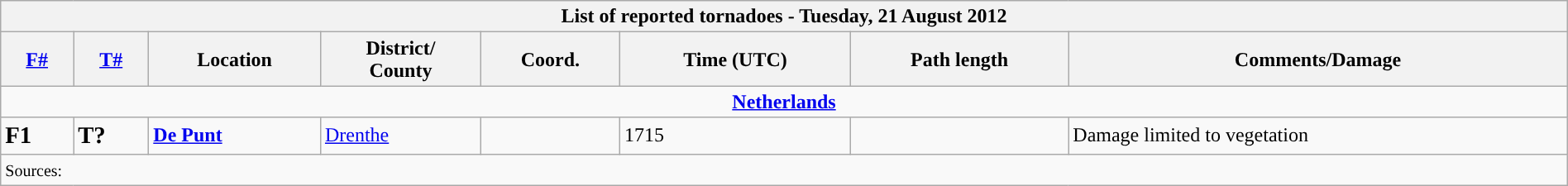<table class="wikitable collapsible" width="100%">
<tr>
<th colspan="8">List of reported tornadoes - Tuesday, 21 August 2012</th>
</tr>
<tr>
<th><a href='#'>F#</a></th>
<th><a href='#'>T#</a></th>
<th>Location</th>
<th>District/<br>County</th>
<th>Coord.</th>
<th>Time (UTC)</th>
<th>Path length</th>
<th>Comments/Damage</th>
</tr>
<tr>
<td colspan="8" align=center><strong><a href='#'>Netherlands</a></strong></td>
</tr>
<tr>
<td><big><strong>F1</strong></big></td>
<td><big><strong>T?</strong></big></td>
<td><strong><a href='#'>De Punt</a></strong></td>
<td><a href='#'>Drenthe</a></td>
<td></td>
<td>1715</td>
<td></td>
<td>Damage limited to vegetation</td>
</tr>
<tr>
<td colspan="8"><small>Sources:  </small></td>
</tr>
</table>
